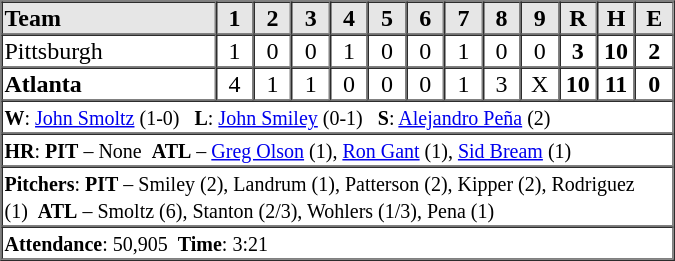<table border="1" cellspacing="0"  style="width:450px; margin-left:3em;">
<tr style="text-align:center; background:#e6e6e6;">
<th style="text-align:left; width:28%;">Team</th>
<th width=5%>1</th>
<th width=5%>2</th>
<th width=5%>3</th>
<th width=5%>4</th>
<th width=5%>5</th>
<th width=5%>6</th>
<th width=5%>7</th>
<th width=5%>8</th>
<th width=5%>9</th>
<th width=5%>R</th>
<th width=5%>H</th>
<th width=5%>E</th>
</tr>
<tr style="text-align:center;">
<td align=left>Pittsburgh</td>
<td>1</td>
<td>0</td>
<td>0</td>
<td>1</td>
<td>0</td>
<td>0</td>
<td>1</td>
<td>0</td>
<td>0</td>
<td><strong>3</strong></td>
<td><strong>10</strong></td>
<td><strong>2</strong></td>
</tr>
<tr style="text-align:center;">
<td align=left><strong>Atlanta</strong></td>
<td>4</td>
<td>1</td>
<td>1</td>
<td>0</td>
<td>0</td>
<td>0</td>
<td>1</td>
<td>3</td>
<td>X</td>
<td><strong>10</strong></td>
<td><strong>11</strong></td>
<td><strong>0</strong></td>
</tr>
<tr style="text-align:left;">
<td colspan=13><small><strong>W</strong>: <a href='#'>John Smoltz</a> (1-0)   <strong>L</strong>: <a href='#'>John Smiley</a> (0-1)   <strong>S</strong>: <a href='#'>Alejandro Peña</a> (2)</small></td>
</tr>
<tr style="text-align:left;">
<td colspan=13><small><strong>HR</strong>: <strong>PIT</strong> – None  <strong>ATL</strong> – <a href='#'>Greg Olson</a> (1), <a href='#'>Ron Gant</a> (1), <a href='#'>Sid Bream</a> (1)</small></td>
</tr>
<tr style="text-align:left;">
<td colspan=13><small><strong>Pitchers</strong>: <strong>PIT</strong> – Smiley (2), Landrum (1), Patterson (2), Kipper (2), Rodriguez (1)  <strong>ATL</strong> – Smoltz (6), Stanton (2/3), Wohlers (1/3), Pena (1)</small></td>
</tr>
<tr style="text-align:left;">
<td colspan=13><small><strong>Attendance</strong>: 50,905  <strong>Time</strong>: 3:21</small></td>
</tr>
</table>
